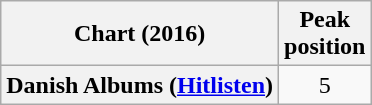<table class="wikitable sortable plainrowheaders" style="text-align:center;">
<tr>
<th scope="col">Chart (2016)</th>
<th scope="col">Peak<br>position</th>
</tr>
<tr>
<th scope="row">Danish Albums (<a href='#'>Hitlisten</a>)</th>
<td align="center">5</td>
</tr>
</table>
